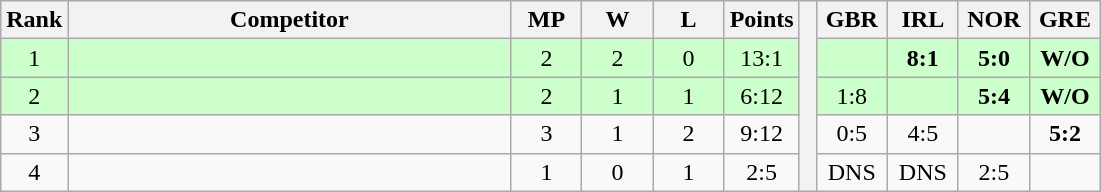<table class="wikitable" style="text-align:center">
<tr>
<th>Rank</th>
<th style="width:18em">Competitor</th>
<th style="width:2.5em">MP</th>
<th style="width:2.5em">W</th>
<th style="width:2.5em">L</th>
<th>Points</th>
<th rowspan="5"> </th>
<th style="width:2.5em">GBR</th>
<th style="width:2.5em">IRL</th>
<th style="width:2.5em">NOR</th>
<th style="width:2.5em">GRE</th>
</tr>
<tr style="background:#cfc;">
<td>1</td>
<td style="text-align:left"></td>
<td>2</td>
<td>2</td>
<td>0</td>
<td>13:1</td>
<td></td>
<td><strong>8:1</strong></td>
<td><strong>5:0</strong></td>
<td><strong>W/O</strong></td>
</tr>
<tr style="background:#cfc;">
<td>2</td>
<td style="text-align:left"></td>
<td>2</td>
<td>1</td>
<td>1</td>
<td>6:12</td>
<td>1:8</td>
<td></td>
<td><strong>5:4</strong></td>
<td><strong>W/O</strong></td>
</tr>
<tr>
<td>3</td>
<td style="text-align:left"></td>
<td>3</td>
<td>1</td>
<td>2</td>
<td>9:12</td>
<td>0:5</td>
<td>4:5</td>
<td></td>
<td><strong>5:2</strong></td>
</tr>
<tr>
<td>4</td>
<td style="text-align:left"></td>
<td>1</td>
<td>0</td>
<td>1</td>
<td>2:5</td>
<td>DNS</td>
<td>DNS</td>
<td>2:5</td>
<td></td>
</tr>
</table>
